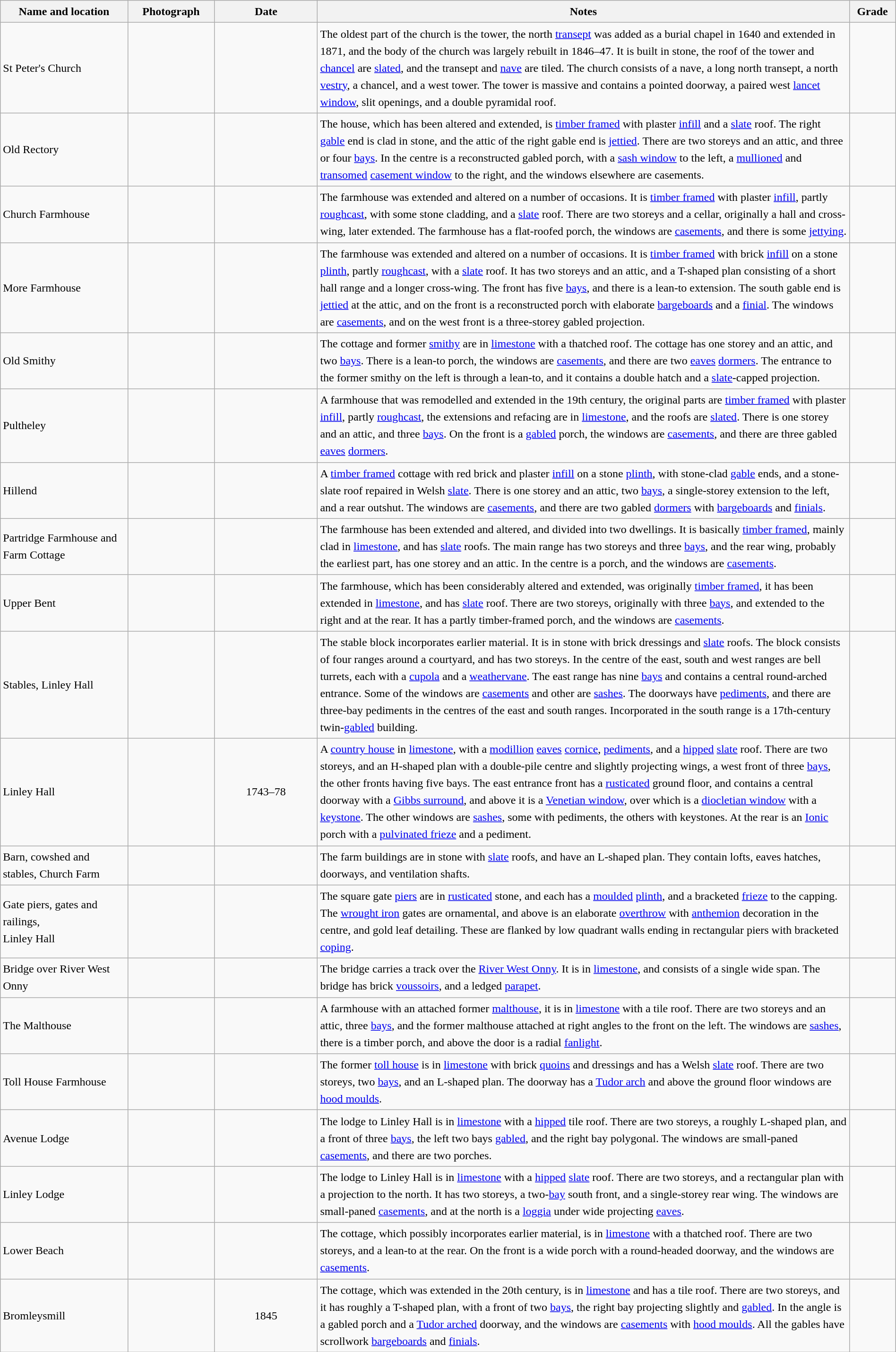<table class="wikitable sortable plainrowheaders" style="width:100%; border:0; text-align:left; line-height:150%;">
<tr>
<th scope="col"  style="width:150px">Name and location</th>
<th scope="col"  style="width:100px" class="unsortable">Photograph</th>
<th scope="col"  style="width:120px">Date</th>
<th scope="col"  style="width:650px" class="unsortable">Notes</th>
<th scope="col"  style="width:50px">Grade</th>
</tr>
<tr>
<td>St Peter's Church<br><small></small></td>
<td></td>
<td align="center"></td>
<td>The oldest part of the church is the tower, the north <a href='#'>transept</a> was added as a burial chapel in 1640 and extended in 1871, and the body of the church was largely rebuilt in 1846–47.  It is built in stone, the roof of the tower and <a href='#'>chancel</a> are <a href='#'>slated</a>, and the transept and <a href='#'>nave</a> are tiled.  The church consists of a nave, a long north transept, a north <a href='#'>vestry</a>, a chancel, and a west tower.  The tower is massive and contains a pointed doorway, a paired west <a href='#'>lancet window</a>, slit openings, and a double pyramidal roof.</td>
<td align="center" ></td>
</tr>
<tr>
<td>Old Rectory<br><small></small></td>
<td></td>
<td align="center"></td>
<td>The house, which has been altered and extended, is <a href='#'>timber framed</a> with plaster <a href='#'>infill</a> and a <a href='#'>slate</a> roof.  The right <a href='#'>gable</a> end is clad in stone, and the attic of the right gable end is <a href='#'>jettied</a>.  There are two storeys and an attic, and three or four <a href='#'>bays</a>.  In the centre is a reconstructed gabled porch, with a <a href='#'>sash window</a> to the left, a <a href='#'>mullioned</a> and <a href='#'>transomed</a> <a href='#'>casement window</a> to the right, and the windows elsewhere are casements.</td>
<td align="center" ></td>
</tr>
<tr>
<td>Church Farmhouse<br><small></small></td>
<td></td>
<td align="center"></td>
<td>The farmhouse was extended and altered on a number of occasions.  It is <a href='#'>timber framed</a> with plaster <a href='#'>infill</a>, partly <a href='#'>roughcast</a>, with some stone cladding, and a <a href='#'>slate</a> roof.  There are two storeys and a cellar, originally a hall and cross-wing, later extended.  The farmhouse has a flat-roofed porch, the windows are <a href='#'>casements</a>, and there is some <a href='#'>jettying</a>.</td>
<td align="center" ></td>
</tr>
<tr>
<td>More Farmhouse<br><small></small></td>
<td></td>
<td align="center"></td>
<td>The farmhouse was extended and altered on a number of occasions.  It is <a href='#'>timber framed</a> with brick <a href='#'>infill</a> on a stone <a href='#'>plinth</a>, partly <a href='#'>roughcast</a>, with a <a href='#'>slate</a> roof.  It has two storeys and an attic, and a T-shaped plan consisting of a short hall range and a longer cross-wing.  The front has five <a href='#'>bays</a>, and there is a lean-to extension.  The south gable end is <a href='#'>jettied</a> at the attic, and on the front is a reconstructed porch with elaborate <a href='#'>bargeboards</a> and a <a href='#'>finial</a>.  The windows are <a href='#'>casements</a>, and on the west front is a three-storey gabled projection.</td>
<td align="center" ></td>
</tr>
<tr>
<td>Old Smithy<br><small></small></td>
<td></td>
<td align="center"></td>
<td>The cottage and former <a href='#'>smithy</a> are in <a href='#'>limestone</a> with a thatched roof.  The cottage has one storey and an attic, and two <a href='#'>bays</a>.  There is a lean-to porch, the windows are <a href='#'>casements</a>, and there are two <a href='#'>eaves</a> <a href='#'>dormers</a>.  The entrance to the former smithy on the left is through a lean-to, and it contains a double hatch and a <a href='#'>slate</a>-capped projection.</td>
<td align="center" ></td>
</tr>
<tr>
<td>Pultheley<br><small></small></td>
<td></td>
<td align="center"></td>
<td>A farmhouse that was remodelled and extended in the 19th century, the original parts are <a href='#'>timber framed</a> with plaster <a href='#'>infill</a>, partly <a href='#'>roughcast</a>, the extensions and refacing are in <a href='#'>limestone</a>, and the roofs are <a href='#'>slated</a>.  There is one storey and an attic, and three <a href='#'>bays</a>.  On the front is a <a href='#'>gabled</a> porch, the windows are <a href='#'>casements</a>, and there are three gabled <a href='#'>eaves</a> <a href='#'>dormers</a>.</td>
<td align="center" ></td>
</tr>
<tr>
<td>Hillend<br><small></small></td>
<td></td>
<td align="center"></td>
<td>A <a href='#'>timber framed</a> cottage with red brick and plaster <a href='#'>infill</a> on a stone <a href='#'>plinth</a>, with stone-clad <a href='#'>gable</a> ends, and a stone-slate roof repaired in Welsh <a href='#'>slate</a>.  There is one storey and an attic, two <a href='#'>bays</a>, a single-storey extension to the left, and a rear outshut.  The windows are <a href='#'>casements</a>, and there are two gabled <a href='#'>dormers</a> with <a href='#'>bargeboards</a> and <a href='#'>finials</a>.</td>
<td align="center" ></td>
</tr>
<tr>
<td>Partridge Farmhouse and Farm Cottage<br><small></small></td>
<td></td>
<td align="center"></td>
<td>The farmhouse has been extended and altered, and divided into two dwellings.  It is basically <a href='#'>timber framed</a>, mainly clad in <a href='#'>limestone</a>, and has <a href='#'>slate</a> roofs.  The main range has two storeys and three <a href='#'>bays</a>, and the rear wing, probably the earliest part, has one storey and an attic.  In the centre is a porch, and the windows are <a href='#'>casements</a>.</td>
<td align="center" ></td>
</tr>
<tr>
<td>Upper Bent<br><small></small></td>
<td></td>
<td align="center"></td>
<td>The farmhouse, which has been considerably altered and extended, was originally <a href='#'>timber framed</a>, it has been extended in <a href='#'>limestone</a>, and has <a href='#'>slate</a> roof.  There are two storeys, originally with three <a href='#'>bays</a>, and extended to the right and at the rear.  It has a partly timber-framed porch, and the windows are <a href='#'>casements</a>.</td>
<td align="center" ></td>
</tr>
<tr>
<td>Stables, Linley Hall<br><small></small></td>
<td></td>
<td align="center"></td>
<td>The stable block incorporates earlier material.  It is in stone with brick dressings and <a href='#'>slate</a> roofs.  The block consists of four ranges around a courtyard, and has two storeys.  In the centre of the east, south and west ranges are bell turrets, each with a <a href='#'>cupola</a> and a <a href='#'>weathervane</a>.  The east range has nine <a href='#'>bays</a> and contains a central round-arched entrance.  Some of the windows are <a href='#'>casements</a> and other are <a href='#'>sashes</a>.  The doorways have <a href='#'>pediments</a>, and there are three-bay pediments in the centres of the east and south ranges.  Incorporated in the south range is a 17th-century twin-<a href='#'>gabled</a> building.</td>
<td align="center" ></td>
</tr>
<tr>
<td>Linley Hall<br><small></small></td>
<td></td>
<td align="center">1743–78</td>
<td>A <a href='#'>country house</a> in <a href='#'>limestone</a>, with a <a href='#'>modillion</a> <a href='#'>eaves</a> <a href='#'>cornice</a>, <a href='#'>pediments</a>, and a <a href='#'>hipped</a> <a href='#'>slate</a> roof.  There are two storeys, and an H-shaped plan with a double-pile centre and slightly projecting wings, a west front of three <a href='#'>bays</a>, the other fronts having five bays.  The east entrance front has a <a href='#'>rusticated</a> ground floor, and contains a central doorway with a <a href='#'>Gibbs surround</a>, and above it is a <a href='#'>Venetian window</a>, over which is a <a href='#'>diocletian window</a> with a <a href='#'>keystone</a>.  The other windows are <a href='#'>sashes</a>, some with pediments, the others with keystones.  At the rear is an <a href='#'>Ionic</a> porch with a <a href='#'>pulvinated frieze</a> and a pediment.</td>
<td align="center" ></td>
</tr>
<tr>
<td>Barn, cowshed and stables, Church Farm<br><small></small></td>
<td></td>
<td align="center"></td>
<td>The farm buildings are in stone with <a href='#'>slate</a> roofs, and have an L-shaped plan.  They contain lofts, eaves hatches, doorways, and ventilation shafts.</td>
<td align="center" ></td>
</tr>
<tr>
<td>Gate piers, gates and railings,<br>Linley Hall<br><small></small></td>
<td></td>
<td align="center"></td>
<td>The square gate <a href='#'>piers</a> are in <a href='#'>rusticated</a> stone, and each has a <a href='#'>moulded</a> <a href='#'>plinth</a>, and a  bracketed <a href='#'>frieze</a> to the capping.  The <a href='#'>wrought iron</a> gates are ornamental, and above is an elaborate <a href='#'>overthrow</a> with <a href='#'>anthemion</a> decoration in the centre, and gold leaf detailing.  These are flanked by low quadrant walls ending in rectangular piers with bracketed <a href='#'>coping</a>.</td>
<td align="center" ></td>
</tr>
<tr>
<td>Bridge over River West Onny<br><small></small></td>
<td></td>
<td align="center"></td>
<td>The bridge carries a track over the <a href='#'>River West Onny</a>.  It is in <a href='#'>limestone</a>, and consists of a single wide span.  The bridge has brick <a href='#'>voussoirs</a>, and a ledged <a href='#'>parapet</a>.</td>
<td align="center" ></td>
</tr>
<tr>
<td>The Malthouse<br><small></small></td>
<td></td>
<td align="center"></td>
<td>A farmhouse with an attached former <a href='#'>malthouse</a>, it is in <a href='#'>limestone</a> with a tile roof.  There are two storeys and an attic, three <a href='#'>bays</a>, and the former malthouse attached at right angles to the front on the left.  The windows are <a href='#'>sashes</a>, there is a timber porch, and above the door is a radial <a href='#'>fanlight</a>.</td>
<td align="center" ></td>
</tr>
<tr>
<td>Toll House Farmhouse<br><small></small></td>
<td></td>
<td align="center"></td>
<td>The former <a href='#'>toll house</a> is in <a href='#'>limestone</a> with brick <a href='#'>quoins</a> and dressings and has a Welsh <a href='#'>slate</a> roof.  There are two storeys, two <a href='#'>bays</a>, and an L-shaped plan.  The doorway has a <a href='#'>Tudor arch</a> and above the ground floor windows are <a href='#'>hood moulds</a>.</td>
<td align="center" ></td>
</tr>
<tr>
<td>Avenue Lodge<br><small></small></td>
<td></td>
<td align="center"></td>
<td>The lodge to Linley Hall is in <a href='#'>limestone</a> with a <a href='#'>hipped</a> tile roof.  There are two storeys, a roughly L-shaped plan, and a front of three <a href='#'>bays</a>, the left two bays <a href='#'>gabled</a>, and the right bay polygonal.  The windows are small-paned <a href='#'>casements</a>, and there are two porches.</td>
<td align="center" ></td>
</tr>
<tr>
<td>Linley Lodge<br><small></small></td>
<td></td>
<td align="center"></td>
<td>The lodge to Linley Hall is in <a href='#'>limestone</a> with a <a href='#'>hipped</a> <a href='#'>slate</a> roof.  There are two storeys, and a rectangular plan with a projection to the north.  It has two storeys, a two-<a href='#'>bay</a> south front, and a single-storey rear wing.  The windows are small-paned <a href='#'>casements</a>, and at the north is a <a href='#'>loggia</a> under wide projecting <a href='#'>eaves</a>.</td>
<td align="center" ></td>
</tr>
<tr>
<td>Lower Beach<br><small></small></td>
<td></td>
<td align="center"></td>
<td>The cottage, which possibly incorporates earlier material, is in <a href='#'>limestone</a> with a thatched roof.  There are two storeys, and a lean-to at the rear.  On the front is a wide porch with a round-headed doorway, and the windows are <a href='#'>casements</a>.</td>
<td align="center" ></td>
</tr>
<tr>
<td>Bromleysmill<br><small></small></td>
<td></td>
<td align="center">1845</td>
<td>The cottage, which was extended in the 20th century, is in <a href='#'>limestone</a> and has a tile roof.  There are two storeys, and it has roughly a T-shaped plan, with a front of two <a href='#'>bays</a>, the right bay projecting slightly and <a href='#'>gabled</a>.  In the angle is a gabled porch and a <a href='#'>Tudor arched</a> doorway, and the windows are <a href='#'>casements</a> with <a href='#'>hood moulds</a>.  All the gables have scrollwork <a href='#'>bargeboards</a> and <a href='#'>finials</a>.</td>
<td align="center" ></td>
</tr>
<tr>
</tr>
</table>
